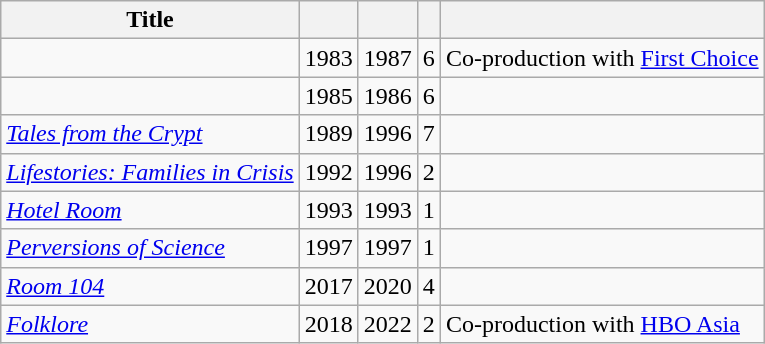<table class="wikitable sortable">
<tr>
<th>Title</th>
<th></th>
<th></th>
<th></th>
<th></th>
</tr>
<tr>
<td><em></em></td>
<td>1983</td>
<td>1987</td>
<td>6</td>
<td>Co-production with <a href='#'>First Choice</a></td>
</tr>
<tr>
<td><em></em></td>
<td>1985</td>
<td>1986</td>
<td>6</td>
<td></td>
</tr>
<tr>
<td><em><a href='#'>Tales from the Crypt</a></em></td>
<td>1989</td>
<td>1996</td>
<td>7</td>
<td></td>
</tr>
<tr>
<td><em><a href='#'>Lifestories: Families in Crisis</a></em></td>
<td>1992</td>
<td>1996</td>
<td>2</td>
<td></td>
</tr>
<tr>
<td><em><a href='#'>Hotel Room</a></em></td>
<td>1993</td>
<td>1993</td>
<td>1</td>
<td></td>
</tr>
<tr>
<td><em><a href='#'>Perversions of Science</a></em></td>
<td>1997</td>
<td>1997</td>
<td>1</td>
<td></td>
</tr>
<tr>
<td><em><a href='#'>Room 104</a></em></td>
<td>2017</td>
<td>2020</td>
<td>4</td>
<td></td>
</tr>
<tr>
<td><em><a href='#'>Folklore</a></em></td>
<td>2018</td>
<td>2022</td>
<td>2</td>
<td>Co-production with <a href='#'>HBO Asia</a></td>
</tr>
</table>
